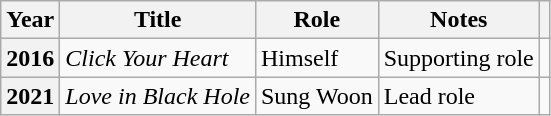<table class="wikitable sortable plainrowheaders">
<tr>
<th scope="col">Year</th>
<th scope="col">Title</th>
<th scope="col">Role</th>
<th scope="col">Notes</th>
<th scope="col" class="unsortable"></th>
</tr>
<tr>
<th scope="row">2016</th>
<td><em>Click Your Heart</em></td>
<td>Himself</td>
<td>Supporting role</td>
<td></td>
</tr>
<tr>
<th scope="row">2021</th>
<td><em>Love in Black Hole</em></td>
<td>Sung Woon</td>
<td>Lead role</td>
<td></td>
</tr>
</table>
